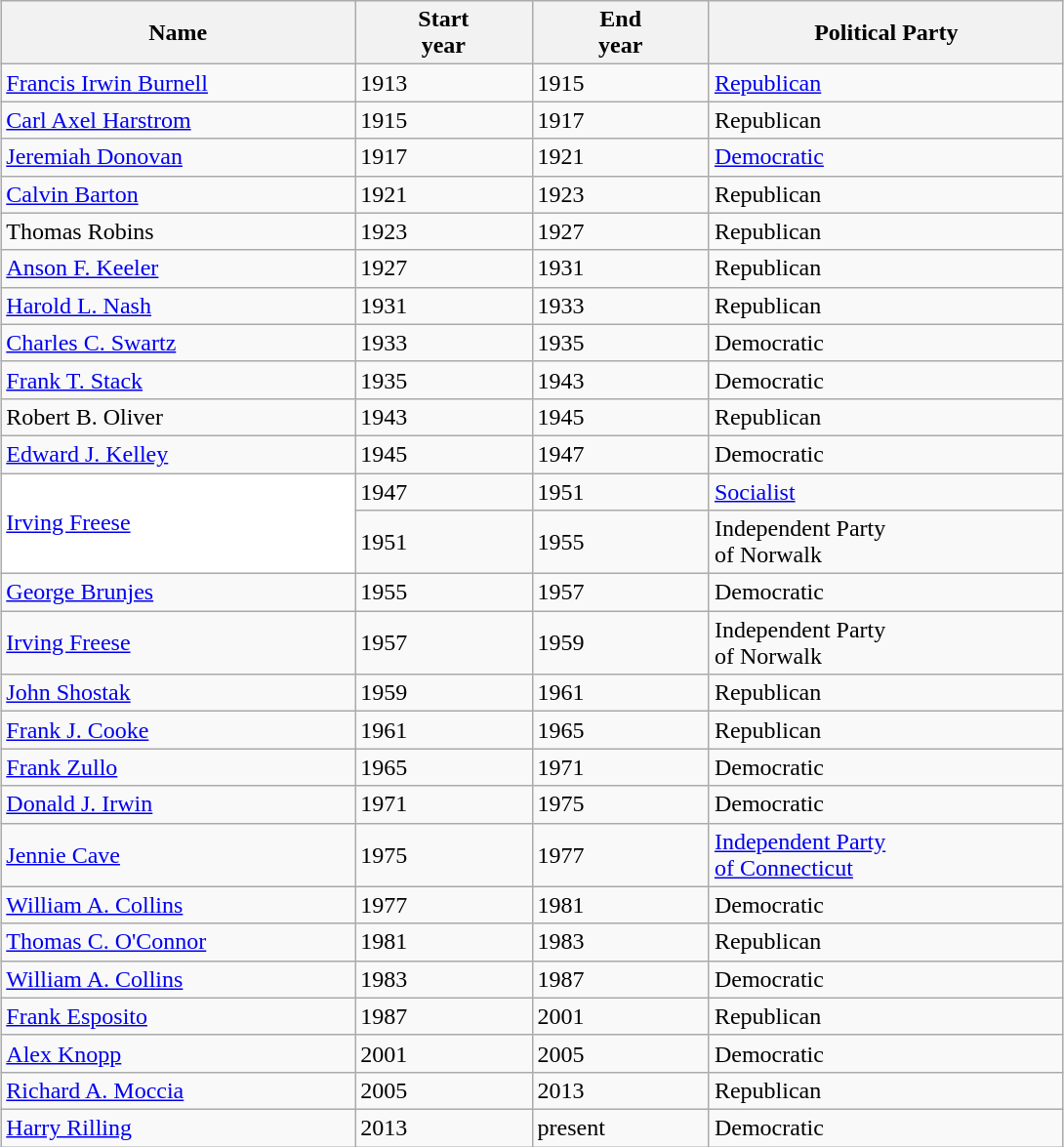<table class="wikitable" style="margin:1em auto;">
<tr>
<th width="20%">Name</th>
<th width="10%">Start<br>year</th>
<th width="10%">End<br>year</th>
<th width="20%">Political Party</th>
</tr>
<tr>
<td><a href='#'>Francis Irwin Burnell</a></td>
<td>1913</td>
<td>1915</td>
<td><a href='#'>Republican</a></td>
</tr>
<tr>
<td><a href='#'>Carl Axel Harstrom</a></td>
<td>1915</td>
<td>1917</td>
<td>Republican</td>
</tr>
<tr>
<td><a href='#'>Jeremiah Donovan</a></td>
<td>1917</td>
<td>1921</td>
<td><a href='#'>Democratic</a></td>
</tr>
<tr>
<td><a href='#'>Calvin Barton</a></td>
<td>1921</td>
<td>1923</td>
<td>Republican</td>
</tr>
<tr>
<td>Thomas Robins</td>
<td>1923</td>
<td>1927</td>
<td>Republican</td>
</tr>
<tr>
<td><a href='#'>Anson F. Keeler</a></td>
<td>1927</td>
<td>1931</td>
<td>Republican</td>
</tr>
<tr>
<td><a href='#'>Harold L. Nash</a></td>
<td>1931</td>
<td>1933</td>
<td>Republican</td>
</tr>
<tr>
<td><a href='#'>Charles C. Swartz</a></td>
<td>1933</td>
<td>1935</td>
<td>Democratic</td>
</tr>
<tr>
<td><a href='#'>Frank T. Stack</a></td>
<td>1935</td>
<td>1943</td>
<td>Democratic</td>
</tr>
<tr>
<td>Robert B. Oliver</td>
<td>1943</td>
<td>1945</td>
<td>Republican</td>
</tr>
<tr>
<td><a href='#'>Edward J. Kelley</a></td>
<td>1945</td>
<td>1947</td>
<td>Democratic</td>
</tr>
<tr>
<td rowspan=2 bgcolor=#FFFFFF><a href='#'>Irving Freese</a></td>
<td>1947</td>
<td>1951</td>
<td><a href='#'>Socialist</a></td>
</tr>
<tr>
<td>1951</td>
<td>1955</td>
<td>Independent Party<br> of Norwalk</td>
</tr>
<tr>
<td><a href='#'>George Brunjes</a></td>
<td>1955</td>
<td>1957</td>
<td>Democratic</td>
</tr>
<tr>
<td><a href='#'>Irving Freese</a></td>
<td>1957</td>
<td>1959</td>
<td>Independent Party<br> of Norwalk</td>
</tr>
<tr>
<td><a href='#'>John Shostak</a></td>
<td>1959</td>
<td>1961</td>
<td>Republican</td>
</tr>
<tr>
<td><a href='#'>Frank J. Cooke</a></td>
<td>1961</td>
<td>1965</td>
<td>Republican</td>
</tr>
<tr>
<td><a href='#'>Frank Zullo</a></td>
<td>1965</td>
<td>1971</td>
<td>Democratic</td>
</tr>
<tr>
<td><a href='#'>Donald J. Irwin</a></td>
<td>1971</td>
<td>1975</td>
<td>Democratic</td>
</tr>
<tr>
<td><a href='#'>Jennie Cave</a></td>
<td>1975</td>
<td>1977</td>
<td><a href='#'>Independent Party<br> of Connecticut</a></td>
</tr>
<tr>
<td><a href='#'>William A. Collins</a></td>
<td>1977</td>
<td>1981</td>
<td>Democratic</td>
</tr>
<tr>
<td><a href='#'>Thomas C. O'Connor</a></td>
<td>1981</td>
<td>1983</td>
<td>Republican</td>
</tr>
<tr>
<td><a href='#'>William A. Collins</a></td>
<td>1983</td>
<td>1987</td>
<td>Democratic</td>
</tr>
<tr>
<td><a href='#'>Frank Esposito</a></td>
<td>1987</td>
<td>2001</td>
<td>Republican</td>
</tr>
<tr>
<td><a href='#'>Alex Knopp</a></td>
<td>2001</td>
<td>2005</td>
<td>Democratic</td>
</tr>
<tr>
<td><a href='#'>Richard A. Moccia</a></td>
<td>2005</td>
<td>2013</td>
<td>Republican</td>
</tr>
<tr>
<td><a href='#'>Harry Rilling</a></td>
<td>2013</td>
<td>present</td>
<td>Democratic</td>
</tr>
</table>
